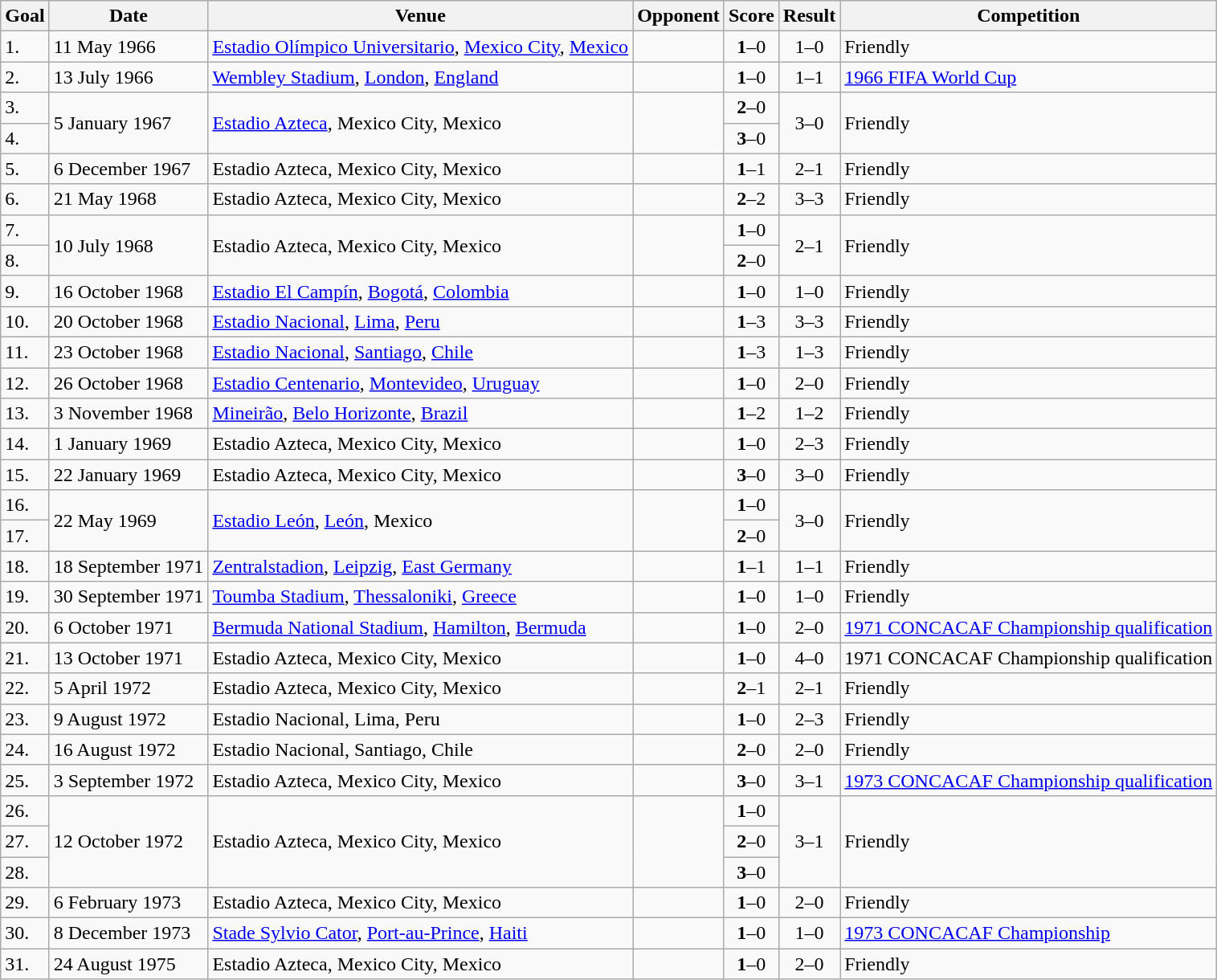<table class="wikitable collapsible collapsed">
<tr>
<th>Goal</th>
<th>Date</th>
<th>Venue</th>
<th>Opponent</th>
<th>Score</th>
<th>Result</th>
<th>Competition</th>
</tr>
<tr>
<td>1.</td>
<td>11 May 1966</td>
<td><a href='#'>Estadio Olímpico Universitario</a>, <a href='#'>Mexico City</a>, <a href='#'>Mexico</a></td>
<td></td>
<td align=center><strong>1</strong>–0</td>
<td align=center>1–0</td>
<td>Friendly</td>
</tr>
<tr>
<td>2.</td>
<td>13 July 1966</td>
<td><a href='#'>Wembley Stadium</a>, <a href='#'>London</a>, <a href='#'>England</a></td>
<td></td>
<td align=center><strong>1</strong>–0</td>
<td align=center>1–1</td>
<td><a href='#'>1966 FIFA World Cup</a></td>
</tr>
<tr>
<td>3.</td>
<td rowspan="2">5 January 1967</td>
<td rowspan="2"><a href='#'>Estadio Azteca</a>, Mexico City, Mexico</td>
<td rowspan="2"></td>
<td align=center><strong>2</strong>–0</td>
<td align=center rowspan="2">3–0</td>
<td rowspan="2">Friendly</td>
</tr>
<tr>
<td>4.</td>
<td align=center><strong>3</strong>–0</td>
</tr>
<tr>
<td>5.</td>
<td>6 December 1967</td>
<td>Estadio Azteca, Mexico City, Mexico</td>
<td></td>
<td align=center><strong>1</strong>–1</td>
<td align=center>2–1</td>
<td>Friendly</td>
</tr>
<tr>
<td>6.</td>
<td>21 May 1968</td>
<td>Estadio Azteca, Mexico City, Mexico</td>
<td></td>
<td align=center><strong>2</strong>–2</td>
<td align=center>3–3</td>
<td>Friendly</td>
</tr>
<tr>
<td>7.</td>
<td rowspan="2">10 July 1968</td>
<td rowspan="2">Estadio Azteca, Mexico City, Mexico</td>
<td rowspan="2"></td>
<td align=center><strong>1</strong>–0</td>
<td align=center rowspan="2">2–1</td>
<td rowspan="2">Friendly</td>
</tr>
<tr>
<td>8.</td>
<td align=center><strong>2</strong>–0</td>
</tr>
<tr>
<td>9.</td>
<td>16 October 1968</td>
<td><a href='#'>Estadio El Campín</a>, <a href='#'>Bogotá</a>, <a href='#'>Colombia</a></td>
<td></td>
<td align=center><strong>1</strong>–0</td>
<td align=center>1–0</td>
<td>Friendly</td>
</tr>
<tr>
<td>10.</td>
<td>20 October 1968</td>
<td><a href='#'>Estadio Nacional</a>, <a href='#'>Lima</a>, <a href='#'>Peru</a></td>
<td></td>
<td align=center><strong>1</strong>–3</td>
<td align=center>3–3</td>
<td>Friendly</td>
</tr>
<tr>
<td>11.</td>
<td>23 October 1968</td>
<td><a href='#'>Estadio Nacional</a>, <a href='#'>Santiago</a>, <a href='#'>Chile</a></td>
<td></td>
<td align=center><strong>1</strong>–3</td>
<td align=center>1–3</td>
<td>Friendly</td>
</tr>
<tr>
<td>12.</td>
<td>26 October 1968</td>
<td><a href='#'>Estadio Centenario</a>, <a href='#'>Montevideo</a>, <a href='#'>Uruguay</a></td>
<td></td>
<td align=center><strong>1</strong>–0</td>
<td align=center>2–0</td>
<td>Friendly</td>
</tr>
<tr>
<td>13.</td>
<td>3 November 1968</td>
<td><a href='#'>Mineirão</a>, <a href='#'>Belo Horizonte</a>, <a href='#'>Brazil</a></td>
<td></td>
<td align=center><strong>1</strong>–2</td>
<td align=center>1–2</td>
<td>Friendly</td>
</tr>
<tr>
<td>14.</td>
<td>1 January 1969</td>
<td>Estadio Azteca, Mexico City, Mexico</td>
<td></td>
<td align=center><strong>1</strong>–0</td>
<td align=center>2–3</td>
<td>Friendly</td>
</tr>
<tr>
<td>15.</td>
<td>22 January 1969</td>
<td>Estadio Azteca, Mexico City, Mexico</td>
<td></td>
<td align=center><strong>3</strong>–0</td>
<td align=center>3–0</td>
<td>Friendly</td>
</tr>
<tr>
<td>16.</td>
<td rowspan="2">22 May 1969</td>
<td rowspan="2"><a href='#'>Estadio León</a>, <a href='#'>León</a>, Mexico</td>
<td rowspan="2"></td>
<td align=center><strong>1</strong>–0</td>
<td align=center rowspan="2">3–0</td>
<td rowspan="2">Friendly</td>
</tr>
<tr>
<td>17.</td>
<td align=center><strong>2</strong>–0</td>
</tr>
<tr>
<td>18.</td>
<td>18 September 1971</td>
<td><a href='#'>Zentralstadion</a>, <a href='#'>Leipzig</a>, <a href='#'>East Germany</a></td>
<td></td>
<td align=center><strong>1</strong>–1</td>
<td align=center>1–1</td>
<td>Friendly</td>
</tr>
<tr>
<td>19.</td>
<td>30 September 1971</td>
<td><a href='#'>Toumba Stadium</a>, <a href='#'>Thessaloniki</a>, <a href='#'>Greece</a></td>
<td></td>
<td align=center><strong>1</strong>–0</td>
<td align=center>1–0</td>
<td>Friendly</td>
</tr>
<tr>
<td>20.</td>
<td>6 October 1971</td>
<td><a href='#'>Bermuda National Stadium</a>, <a href='#'>Hamilton</a>, <a href='#'>Bermuda</a></td>
<td></td>
<td align=center><strong>1</strong>–0</td>
<td align=center>2–0</td>
<td><a href='#'>1971 CONCACAF Championship qualification</a></td>
</tr>
<tr>
<td>21.</td>
<td>13 October 1971</td>
<td>Estadio Azteca, Mexico City, Mexico</td>
<td></td>
<td align=center><strong>1</strong>–0</td>
<td align=center>4–0</td>
<td>1971 CONCACAF Championship qualification</td>
</tr>
<tr>
<td>22.</td>
<td>5 April 1972</td>
<td>Estadio Azteca, Mexico City, Mexico</td>
<td></td>
<td align=center><strong>2</strong>–1</td>
<td align=center>2–1</td>
<td>Friendly</td>
</tr>
<tr>
<td>23.</td>
<td>9 August 1972</td>
<td>Estadio Nacional, Lima, Peru</td>
<td></td>
<td align=center><strong>1</strong>–0</td>
<td align=center>2–3</td>
<td>Friendly</td>
</tr>
<tr>
<td>24.</td>
<td>16 August 1972</td>
<td>Estadio Nacional, Santiago, Chile</td>
<td></td>
<td align=center><strong>2</strong>–0</td>
<td align=center>2–0</td>
<td>Friendly</td>
</tr>
<tr>
<td>25.</td>
<td>3 September 1972</td>
<td>Estadio Azteca, Mexico City, Mexico</td>
<td></td>
<td align=center><strong>3</strong>–0</td>
<td align=center>3–1</td>
<td><a href='#'>1973 CONCACAF Championship qualification</a></td>
</tr>
<tr>
<td>26.</td>
<td rowspan="3">12 October 1972</td>
<td rowspan="3">Estadio Azteca, Mexico City, Mexico</td>
<td rowspan="3"></td>
<td align=center><strong>1</strong>–0</td>
<td align=center rowspan="3">3–1</td>
<td rowspan="3">Friendly</td>
</tr>
<tr>
<td>27.</td>
<td align=center><strong>2</strong>–0</td>
</tr>
<tr>
<td>28.</td>
<td align=center><strong>3</strong>–0</td>
</tr>
<tr>
<td>29.</td>
<td>6 February 1973</td>
<td>Estadio Azteca, Mexico City, Mexico</td>
<td></td>
<td align=center><strong>1</strong>–0</td>
<td align=center>2–0</td>
<td>Friendly</td>
</tr>
<tr>
<td>30.</td>
<td>8 December 1973</td>
<td><a href='#'>Stade Sylvio Cator</a>, <a href='#'>Port-au-Prince</a>, <a href='#'>Haiti</a></td>
<td></td>
<td align=center><strong>1</strong>–0</td>
<td align=center>1–0</td>
<td><a href='#'>1973 CONCACAF Championship</a></td>
</tr>
<tr>
<td>31.</td>
<td>24 August 1975</td>
<td>Estadio Azteca, Mexico City, Mexico</td>
<td></td>
<td align=center><strong>1</strong>–0</td>
<td align=center>2–0</td>
<td>Friendly</td>
</tr>
</table>
